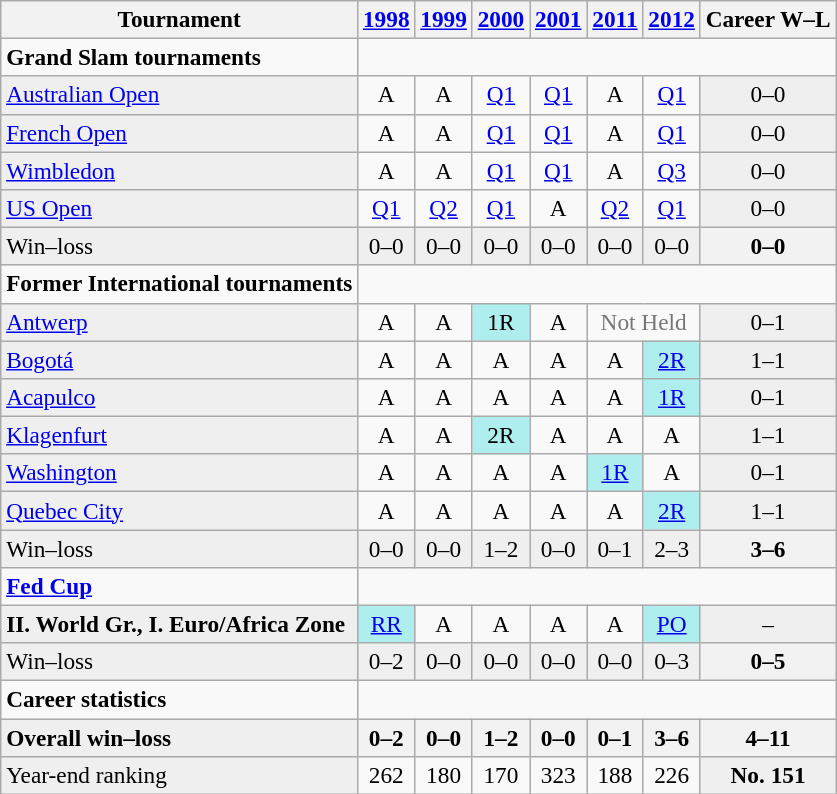<table class=wikitable style=text-align:center;font-size:97%>
<tr>
<th>Tournament</th>
<th><a href='#'>1998</a></th>
<th><a href='#'>1999</a></th>
<th><a href='#'>2000</a></th>
<th><a href='#'>2001</a></th>
<th><a href='#'>2011</a></th>
<th><a href='#'>2012</a></th>
<th>Career W–L</th>
</tr>
<tr>
<td align=left><strong>Grand Slam tournaments</strong></td>
<td colspan=7></td>
</tr>
<tr>
<td bgcolor=#EFEFEF align=left><a href='#'>Australian Open</a></td>
<td>A</td>
<td>A</td>
<td><a href='#'>Q1</a></td>
<td><a href='#'>Q1</a></td>
<td>A</td>
<td><a href='#'>Q1</a></td>
<td bgcolor=#EFEFEF>0–0</td>
</tr>
<tr>
<td bgcolor=#EFEFEF align=left><a href='#'>French Open</a></td>
<td>A</td>
<td>A</td>
<td><a href='#'>Q1</a></td>
<td><a href='#'>Q1</a></td>
<td>A</td>
<td><a href='#'>Q1</a></td>
<td bgcolor=#EFEFEF>0–0</td>
</tr>
<tr>
<td bgcolor=#EFEFEF align=left><a href='#'>Wimbledon</a></td>
<td>A</td>
<td>A</td>
<td><a href='#'>Q1</a></td>
<td><a href='#'>Q1</a></td>
<td>A</td>
<td><a href='#'>Q3</a></td>
<td bgcolor=#EFEFEF>0–0</td>
</tr>
<tr>
<td bgcolor=#EFEFEF align=left><a href='#'>US Open</a></td>
<td><a href='#'>Q1</a></td>
<td><a href='#'>Q2</a></td>
<td><a href='#'>Q1</a></td>
<td>A</td>
<td><a href='#'>Q2</a></td>
<td><a href='#'>Q1</a></td>
<td bgcolor=#EFEFEF>0–0</td>
</tr>
<tr bgcolor=#efefef>
<td align=left>Win–loss</td>
<td>0–0</td>
<td>0–0</td>
<td>0–0</td>
<td>0–0</td>
<td>0–0</td>
<td>0–0</td>
<th>0–0</th>
</tr>
<tr>
<td align=left><strong>Former International tournaments</strong></td>
<td colspan=7></td>
</tr>
<tr>
<td bgcolor=#EFEFEF align=left><a href='#'>Antwerp</a></td>
<td>A</td>
<td>A</td>
<td bgcolor=#afeeee>1R</td>
<td>A</td>
<td colspan=2 style=color:#767676>Not Held</td>
<td bgcolor=#EFEFEF>0–1</td>
</tr>
<tr>
<td bgcolor=#EFEFEF align=left><a href='#'>Bogotá</a></td>
<td>A</td>
<td>A</td>
<td>A</td>
<td>A</td>
<td>A</td>
<td bgcolor=#afeeee><a href='#'>2R</a></td>
<td bgcolor=#EFEFEF>1–1</td>
</tr>
<tr>
<td bgcolor=#EFEFEF align=left><a href='#'>Acapulco</a></td>
<td>A</td>
<td>A</td>
<td>A</td>
<td>A</td>
<td>A</td>
<td bgcolor=#afeeee><a href='#'>1R</a></td>
<td bgcolor=#EFEFEF>0–1</td>
</tr>
<tr>
<td bgcolor=#EFEFEF align=left><a href='#'>Klagenfurt</a></td>
<td>A</td>
<td>A</td>
<td bgcolor=#afeeee>2R</td>
<td>A</td>
<td>A</td>
<td>A</td>
<td bgcolor=#EFEFEF>1–1</td>
</tr>
<tr>
<td bgcolor=#EFEFEF align=left><a href='#'>Washington</a></td>
<td>A</td>
<td>A</td>
<td>A</td>
<td>A</td>
<td bgcolor=#afeeee><a href='#'>1R</a></td>
<td>A</td>
<td bgcolor=#EFEFEF>0–1</td>
</tr>
<tr>
<td bgcolor=#EFEFEF align=left><a href='#'>Quebec City</a></td>
<td>A</td>
<td>A</td>
<td>A</td>
<td>A</td>
<td>A</td>
<td bgcolor=#afeeee><a href='#'>2R</a></td>
<td bgcolor=#EFEFEF>1–1</td>
</tr>
<tr bgcolor=#efefef>
<td align=left>Win–loss</td>
<td>0–0</td>
<td>0–0</td>
<td>1–2</td>
<td>0–0</td>
<td>0–1</td>
<td>2–3</td>
<th>3–6</th>
</tr>
<tr>
<td align=left><strong><a href='#'>Fed Cup</a></strong></td>
<td colspan=7></td>
</tr>
<tr>
<td bgcolor=#EFEFEF align=left><strong>II. World Gr., I. Euro/Africa Zone</strong></td>
<td bgcolor=#afeeee><a href='#'>RR</a></td>
<td>A</td>
<td>A</td>
<td>A</td>
<td>A</td>
<td bgcolor=#afeeee><a href='#'>PO</a></td>
<td bgcolor=#EFEFEF>–</td>
</tr>
<tr bgcolor=#efefef>
<td align=left>Win–loss</td>
<td>0–2</td>
<td>0–0</td>
<td>0–0</td>
<td>0–0</td>
<td>0–0</td>
<td>0–3</td>
<th>0–5</th>
</tr>
<tr>
<td align=left><strong>Career statistics</strong></td>
<td colspan=7></td>
</tr>
<tr bgcolor=#efefef>
<td align=left><strong>Overall win–loss</strong></td>
<th>0–2</th>
<th>0–0</th>
<th>1–2</th>
<th>0–0</th>
<th>0–1</th>
<th>3–6</th>
<th>4–11</th>
</tr>
<tr>
<td bgcolor=#EFEFEF align=left>Year-end ranking</td>
<td>262</td>
<td>180</td>
<td>170</td>
<td>323</td>
<td>188</td>
<td>226</td>
<td bgcolor=#efefef><strong>No. 151</strong></td>
</tr>
</table>
